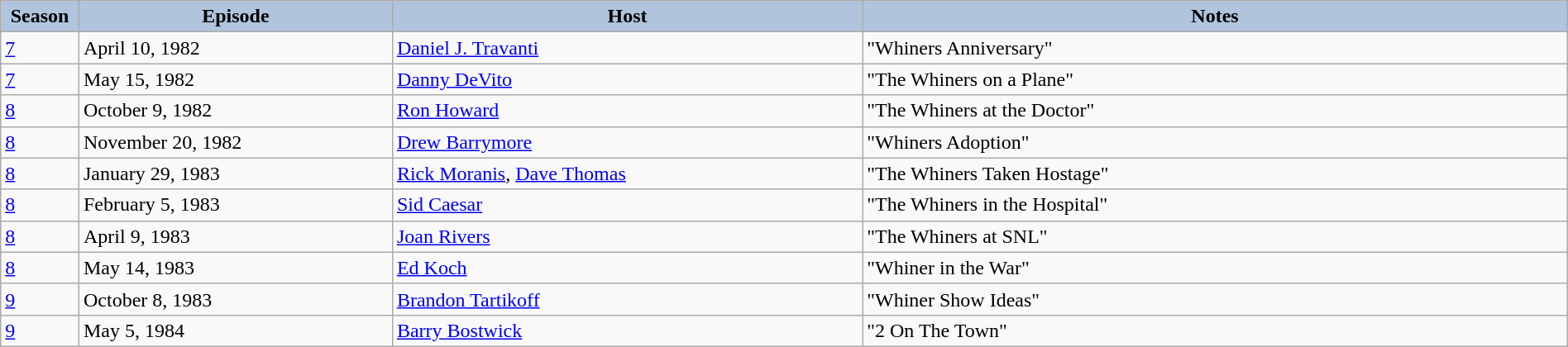<table class="wikitable" style="width:100%;">
<tr>
<th style="background:#B0C4DE;" width="5%">Season</th>
<th style="background:#B0C4DE;" width="20%">Episode</th>
<th style="background:#B0C4DE;" width="30%">Host</th>
<th style="background:#B0C4DE;" width="45%">Notes</th>
</tr>
<tr>
<td><a href='#'>7</a></td>
<td>April 10, 1982</td>
<td><a href='#'>Daniel J. Travanti</a></td>
<td>"Whiners Anniversary"</td>
</tr>
<tr>
<td><a href='#'>7</a></td>
<td>May 15, 1982</td>
<td><a href='#'>Danny DeVito</a></td>
<td>"The Whiners on a Plane"</td>
</tr>
<tr>
<td><a href='#'>8</a></td>
<td>October 9, 1982</td>
<td><a href='#'>Ron Howard</a></td>
<td>"The Whiners at the Doctor"</td>
</tr>
<tr>
<td><a href='#'>8</a></td>
<td>November 20, 1982</td>
<td><a href='#'>Drew Barrymore</a></td>
<td>"Whiners Adoption"</td>
</tr>
<tr>
<td><a href='#'>8</a></td>
<td>January 29, 1983</td>
<td><a href='#'>Rick Moranis</a>, <a href='#'>Dave Thomas</a></td>
<td>"The Whiners Taken Hostage"</td>
</tr>
<tr>
<td><a href='#'>8</a></td>
<td>February 5, 1983</td>
<td><a href='#'>Sid Caesar</a></td>
<td>"The Whiners in the Hospital"</td>
</tr>
<tr>
<td><a href='#'>8</a></td>
<td>April 9, 1983</td>
<td><a href='#'>Joan Rivers</a></td>
<td>"The Whiners at SNL"</td>
</tr>
<tr>
<td><a href='#'>8</a></td>
<td>May 14, 1983</td>
<td><a href='#'>Ed Koch</a></td>
<td>"Whiner in the War"</td>
</tr>
<tr>
<td><a href='#'>9</a></td>
<td>October 8, 1983</td>
<td><a href='#'>Brandon Tartikoff</a></td>
<td>"Whiner Show Ideas"</td>
</tr>
<tr>
<td><a href='#'>9</a></td>
<td>May 5, 1984</td>
<td><a href='#'>Barry Bostwick</a></td>
<td>"2 On The Town"</td>
</tr>
</table>
